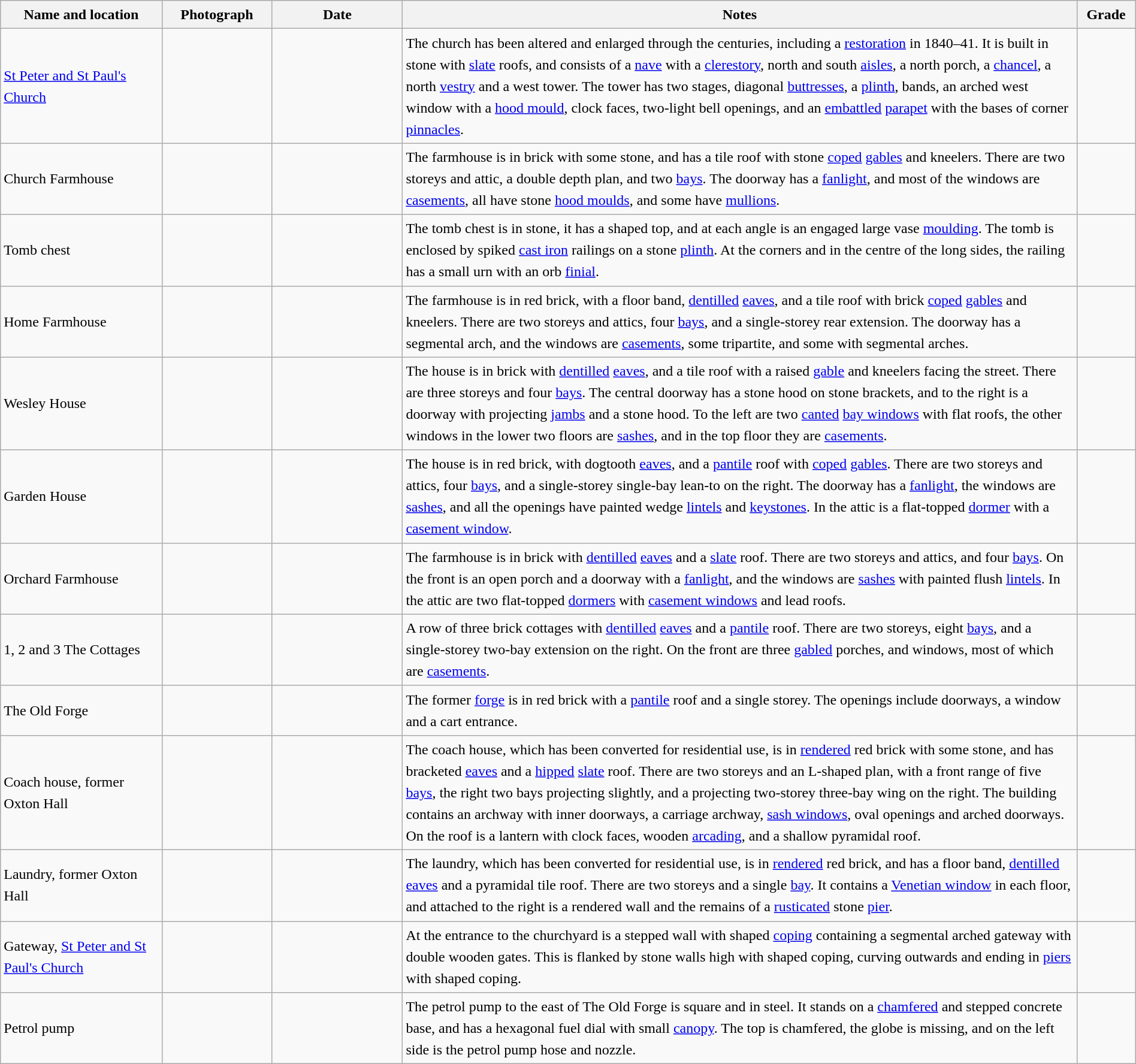<table class="wikitable sortable plainrowheaders" style="width:100%; border:0px; text-align:left; line-height:150%">
<tr>
<th scope="col"  style="width:150px">Name and location</th>
<th scope="col"  style="width:100px" class="unsortable">Photograph</th>
<th scope="col"  style="width:120px">Date</th>
<th scope="col"  style="width:650px" class="unsortable">Notes</th>
<th scope="col"  style="width:50px">Grade</th>
</tr>
<tr>
<td><a href='#'>St Peter and St Paul's Church</a><br><small></small></td>
<td></td>
<td align="center"></td>
<td>The church has been altered and enlarged through the centuries, including a <a href='#'>restoration</a> in 1840–41.  It is built in stone with <a href='#'>slate</a> roofs, and consists of a <a href='#'>nave</a> with a <a href='#'>clerestory</a>, north and south <a href='#'>aisles</a>, a north porch, a <a href='#'>chancel</a>, a north <a href='#'>vestry</a> and a west tower.  The tower has two stages, diagonal <a href='#'>buttresses</a>, a <a href='#'>plinth</a>, bands, an arched west window with a <a href='#'>hood mould</a>, clock faces, two-light bell openings, and an <a href='#'>embattled</a> <a href='#'>parapet</a> with the bases of corner <a href='#'>pinnacles</a>.</td>
<td align="center" ></td>
</tr>
<tr>
<td>Church Farmhouse<br><small></small></td>
<td></td>
<td align="center"></td>
<td>The farmhouse is in brick with some stone, and has a tile roof with stone <a href='#'>coped</a> <a href='#'>gables</a> and kneelers.  There are two storeys and attic, a double depth plan, and two <a href='#'>bays</a>.  The doorway has a <a href='#'>fanlight</a>, and most of the windows are <a href='#'>casements</a>, all have stone <a href='#'>hood moulds</a>, and some have <a href='#'>mullions</a>.</td>
<td align="center" ></td>
</tr>
<tr>
<td>Tomb chest<br><small></small></td>
<td></td>
<td align="center"></td>
<td>The tomb chest is in stone, it has a shaped top, and at each angle is an engaged large vase <a href='#'>moulding</a>.  The tomb is enclosed by spiked <a href='#'>cast iron</a> railings on a stone <a href='#'>plinth</a>.  At the corners and in the centre of the long  sides, the railing has a small urn with an orb <a href='#'>finial</a>.</td>
<td align="center" ></td>
</tr>
<tr>
<td>Home Farmhouse<br><small></small></td>
<td></td>
<td align="center"></td>
<td>The farmhouse is in red  brick, with a floor band, <a href='#'>dentilled</a> <a href='#'>eaves</a>, and a tile roof with brick <a href='#'>coped</a> <a href='#'>gables</a> and kneelers.  There are two storeys and attics, four <a href='#'>bays</a>, and a single-storey rear extension.  The doorway has a segmental arch, and the windows are <a href='#'>casements</a>, some tripartite, and some with segmental arches.</td>
<td align="center" ></td>
</tr>
<tr>
<td>Wesley House<br><small></small></td>
<td></td>
<td align="center"></td>
<td>The house is in brick with <a href='#'>dentilled</a> <a href='#'>eaves</a>, and a tile roof with a raised <a href='#'>gable</a> and kneelers facing the street.  There are three storeys and four <a href='#'>bays</a>.  The central doorway has a stone hood on stone brackets, and to the right is a doorway with projecting <a href='#'>jambs</a> and a stone hood.  To the left are two <a href='#'>canted</a> <a href='#'>bay windows</a> with flat roofs, the other windows in the lower two floors are <a href='#'>sashes</a>, and in the top floor they are <a href='#'>casements</a>.</td>
<td align="center" ></td>
</tr>
<tr>
<td>Garden House<br><small></small></td>
<td></td>
<td align="center"></td>
<td>The house is in red brick, with dogtooth <a href='#'>eaves</a>, and a <a href='#'>pantile</a> roof with <a href='#'>coped</a> <a href='#'>gables</a>.  There are two storeys and attics, four <a href='#'>bays</a>, and a single-storey single-bay lean-to on the right.  The doorway has a <a href='#'>fanlight</a>, the windows are <a href='#'>sashes</a>, and all the openings have painted wedge <a href='#'>lintels</a> and <a href='#'>keystones</a>. In the attic is a flat-topped <a href='#'>dormer</a> with a <a href='#'>casement window</a>.</td>
<td align="center" ></td>
</tr>
<tr>
<td>Orchard Farmhouse<br><small></small></td>
<td></td>
<td align="center"></td>
<td>The farmhouse is in brick with <a href='#'>dentilled</a> <a href='#'>eaves</a> and a <a href='#'>slate</a> roof.  There are two storeys and attics, and four <a href='#'>bays</a>.  On the front is an open porch and a doorway with a <a href='#'>fanlight</a>, and the windows are <a href='#'>sashes</a> with painted flush <a href='#'>lintels</a>.  In the attic are two flat-topped <a href='#'>dormers</a> with <a href='#'>casement windows</a> and lead roofs.</td>
<td align="center" ></td>
</tr>
<tr>
<td>1, 2 and 3 The Cottages<br><small></small></td>
<td></td>
<td align="center"></td>
<td>A row of three brick cottages with <a href='#'>dentilled</a> <a href='#'>eaves</a> and a <a href='#'>pantile</a> roof. There are two storeys, eight <a href='#'>bays</a>, and a single-storey two-bay extension on the right.  On the front are three <a href='#'>gabled</a> porches, and windows, most of which are <a href='#'>casements</a>.</td>
<td align="center" ></td>
</tr>
<tr>
<td>The Old Forge<br><small></small></td>
<td></td>
<td align="center"></td>
<td>The former <a href='#'>forge</a> is in red brick with a <a href='#'>pantile</a> roof and a single storey.  The openings include doorways, a window and a cart entrance.</td>
<td align="center" ></td>
</tr>
<tr>
<td>Coach house, former Oxton Hall<br><small></small></td>
<td></td>
<td align="center"></td>
<td>The coach house, which has been converted for residential use, is in <a href='#'>rendered</a> red brick with some stone, and has bracketed <a href='#'>eaves</a> and a <a href='#'>hipped</a> <a href='#'>slate</a> roof.  There are two storeys and an L-shaped plan, with a front range of five <a href='#'>bays</a>, the right two bays projecting slightly, and a projecting two-storey three-bay wing on the right.  The building contains an archway with inner doorways, a carriage archway, <a href='#'>sash windows</a>, oval openings and arched doorways.  On the roof is a lantern with clock faces, wooden <a href='#'>arcading</a>, and a shallow pyramidal roof.</td>
<td align="center" ></td>
</tr>
<tr>
<td>Laundry, former Oxton Hall<br><small></small></td>
<td></td>
<td align="center"></td>
<td>The laundry, which has been converted for residential use, is in <a href='#'>rendered</a> red brick, and has a floor band, <a href='#'>dentilled</a> <a href='#'>eaves</a> and a pyramidal tile roof.  There are two storeys and a single <a href='#'>bay</a>.  It contains a <a href='#'>Venetian window</a> in each floor, and attached to the right is a rendered wall and the remains of a <a href='#'>rusticated</a> stone <a href='#'>pier</a>.</td>
<td align="center" ></td>
</tr>
<tr>
<td>Gateway, <a href='#'>St Peter and St Paul's Church</a><br><small></small></td>
<td></td>
<td align="center"></td>
<td>At the entrance to the churchyard is a stepped wall with shaped <a href='#'>coping</a> containing a segmental arched gateway with double wooden gates.  This is flanked by stone walls  high with shaped coping, curving outwards and ending in <a href='#'>piers</a> with shaped coping.</td>
<td align="center" ></td>
</tr>
<tr>
<td>Petrol pump<br><small></small></td>
<td></td>
<td align="center"></td>
<td>The petrol pump to the east of The Old Forge is square and in steel.  It stands on a <a href='#'>chamfered</a> and stepped concrete base, and has a hexagonal fuel dial with small <a href='#'>canopy</a>.  The top is chamfered, the globe is missing, and on the left side is the petrol pump hose and nozzle.</td>
<td align="center" ></td>
</tr>
<tr>
</tr>
</table>
